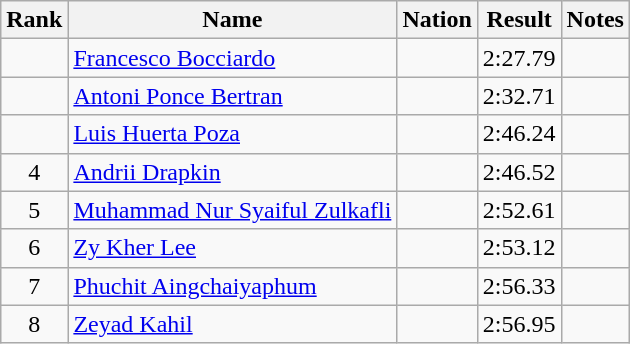<table class="wikitable sortable" style="text-align:center">
<tr>
<th>Rank</th>
<th>Name</th>
<th>Nation</th>
<th>Result</th>
<th>Notes</th>
</tr>
<tr>
<td></td>
<td align="left"><a href='#'>Francesco Bocciardo</a></td>
<td align=left></td>
<td>2:27.79</td>
<td></td>
</tr>
<tr>
<td></td>
<td align="left"><a href='#'>Antoni Ponce Bertran</a></td>
<td align=left></td>
<td>2:32.71</td>
<td></td>
</tr>
<tr>
<td></td>
<td align="left"><a href='#'>Luis Huerta Poza</a></td>
<td align=left></td>
<td>2:46.24</td>
<td></td>
</tr>
<tr>
<td>4</td>
<td align="left"><a href='#'>Andrii Drapkin</a></td>
<td align=left></td>
<td>2:46.52</td>
<td></td>
</tr>
<tr>
<td>5</td>
<td align="left"><a href='#'>Muhammad Nur Syaiful Zulkafli</a></td>
<td align=left></td>
<td>2:52.61</td>
<td></td>
</tr>
<tr>
<td>6</td>
<td align="left"><a href='#'>Zy Kher Lee</a></td>
<td align=left></td>
<td>2:53.12</td>
<td></td>
</tr>
<tr>
<td>7</td>
<td align="left"><a href='#'>Phuchit Aingchaiyaphum</a></td>
<td align=left></td>
<td>2:56.33</td>
<td></td>
</tr>
<tr>
<td>8</td>
<td align="left"><a href='#'>Zeyad Kahil</a></td>
<td align=left></td>
<td>2:56.95</td>
<td></td>
</tr>
</table>
